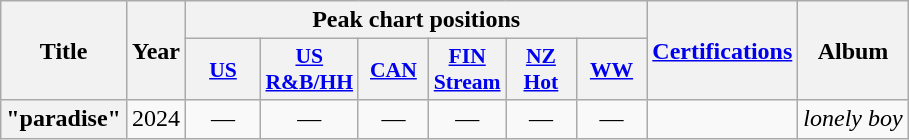<table class="wikitable plainrowheaders" style="text-align:center;">
<tr>
<th rowspan="2" scope="col">Title</th>
<th rowspan="2" scope="col">Year</th>
<th colspan="6" scope="col">Peak chart positions</th>
<th rowspan="2" scope="col"><a href='#'>Certifications</a></th>
<th rowspan="2" scope="col">Album</th>
</tr>
<tr>
<th scope="col" style="width:3em;font-size:90%;"><a href='#'>US</a><br></th>
<th scope="col" style="width:2.8em;font-size:90%;"><a href='#'>US<br>R&B/HH</a><br></th>
<th scope="col" style="width:2.8em;font-size:90%;"><a href='#'>CAN</a><br></th>
<th scope="col" style="width:2.8em;font-size:90%;"><a href='#'>FIN<br>Stream</a><br></th>
<th scope="col" style="width:2.8em;font-size:90%;"><a href='#'>NZ<br>Hot</a><br></th>
<th scope="col" style="width:2.8em;font-size:90%;"><a href='#'>WW</a><br></th>
</tr>
<tr>
<th>"paradise"</th>
<td>2024</td>
<td>—</td>
<td>—</td>
<td>—</td>
<td>—</td>
<td>—</td>
<td>—</td>
<td></td>
<td><em>lonely boy</em></td>
</tr>
</table>
